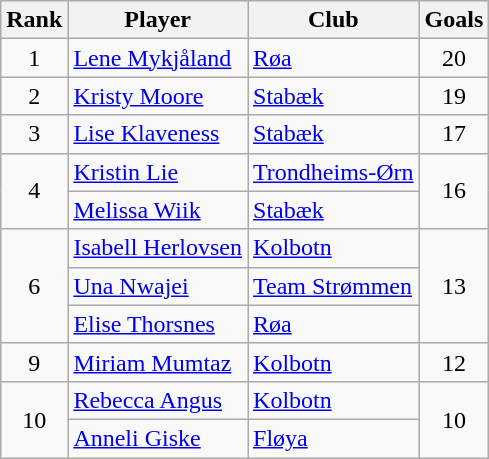<table class="wikitable" style="text-align:center">
<tr>
<th>Rank</th>
<th>Player</th>
<th>Club</th>
<th>Goals</th>
</tr>
<tr>
<td>1</td>
<td align="left"> <a href='#'>Lene Mykjåland</a></td>
<td align="left"><a href='#'>Røa</a></td>
<td>20</td>
</tr>
<tr>
<td>2</td>
<td align="left"> <a href='#'>Kristy Moore</a></td>
<td align="left"><a href='#'>Stabæk</a></td>
<td>19</td>
</tr>
<tr>
<td>3</td>
<td align="left"> <a href='#'>Lise Klaveness</a></td>
<td align="left"><a href='#'>Stabæk</a></td>
<td>17</td>
</tr>
<tr>
<td rowspan="2">4</td>
<td align="left"> <a href='#'>Kristin Lie</a></td>
<td align="left"><a href='#'>Trondheims-Ørn</a></td>
<td rowspan="2">16</td>
</tr>
<tr>
<td align="left"> <a href='#'>Melissa Wiik</a></td>
<td align="left"><a href='#'>Stabæk</a></td>
</tr>
<tr>
<td rowspan="3">6</td>
<td align="left"> <a href='#'>Isabell Herlovsen</a></td>
<td align="left"><a href='#'>Kolbotn</a></td>
<td rowspan="3">13</td>
</tr>
<tr>
<td align="left"> <a href='#'>Una Nwajei</a></td>
<td align="left"><a href='#'>Team Strømmen</a></td>
</tr>
<tr>
<td align="left"> <a href='#'>Elise Thorsnes</a></td>
<td align="left"><a href='#'>Røa</a></td>
</tr>
<tr>
<td>9</td>
<td align="left"> <a href='#'>Miriam Mumtaz</a></td>
<td align="left"><a href='#'>Kolbotn</a></td>
<td>12</td>
</tr>
<tr>
<td rowspan="2">10</td>
<td align="left"> <a href='#'>Rebecca Angus</a></td>
<td align="left"><a href='#'>Kolbotn</a></td>
<td rowspan="2">10</td>
</tr>
<tr>
<td align="left"> <a href='#'>Anneli Giske</a></td>
<td align="left"><a href='#'>Fløya</a></td>
</tr>
</table>
